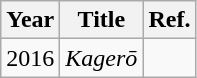<table class="wikitable">
<tr>
<th>Year</th>
<th>Title</th>
<th>Ref.</th>
</tr>
<tr>
<td>2016</td>
<td><em>Kagerō</em></td>
<td></td>
</tr>
</table>
